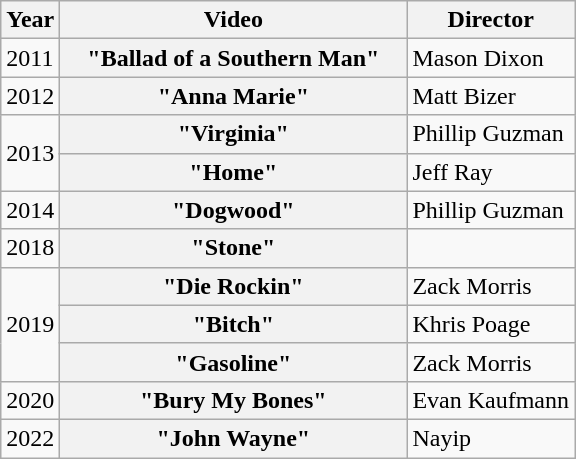<table class="wikitable plainrowheaders">
<tr>
<th>Year</th>
<th style="width:14em;">Video</th>
<th>Director</th>
</tr>
<tr>
<td>2011</td>
<th scope="row">"Ballad of a Southern Man"</th>
<td>Mason Dixon</td>
</tr>
<tr>
<td>2012</td>
<th scope="row">"Anna Marie"</th>
<td>Matt Bizer</td>
</tr>
<tr>
<td rowspan="2">2013</td>
<th scope="row">"Virginia"</th>
<td>Phillip Guzman</td>
</tr>
<tr>
<th scope="row">"Home"</th>
<td>Jeff Ray</td>
</tr>
<tr>
<td>2014</td>
<th scope="row">"Dogwood"</th>
<td>Phillip Guzman</td>
</tr>
<tr>
<td>2018</td>
<th scope="row">"Stone"</th>
<td></td>
</tr>
<tr>
<td rowspan="3">2019</td>
<th scope="row">"Die Rockin"</th>
<td>Zack Morris</td>
</tr>
<tr>
<th scope="row">"Bitch"</th>
<td>Khris Poage</td>
</tr>
<tr>
<th scope="row">"Gasoline"</th>
<td>Zack Morris</td>
</tr>
<tr>
<td>2020</td>
<th scope="row">"Bury My Bones"</th>
<td>Evan Kaufmann</td>
</tr>
<tr>
<td>2022</td>
<th scope="row">"John Wayne"</th>
<td>Nayip</td>
</tr>
</table>
